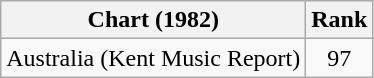<table class="wikitable sortable">
<tr>
<th>Chart (1982)</th>
<th>Rank</th>
</tr>
<tr>
<td>Australia (Kent Music Report)</td>
<td align="center">97</td>
</tr>
</table>
